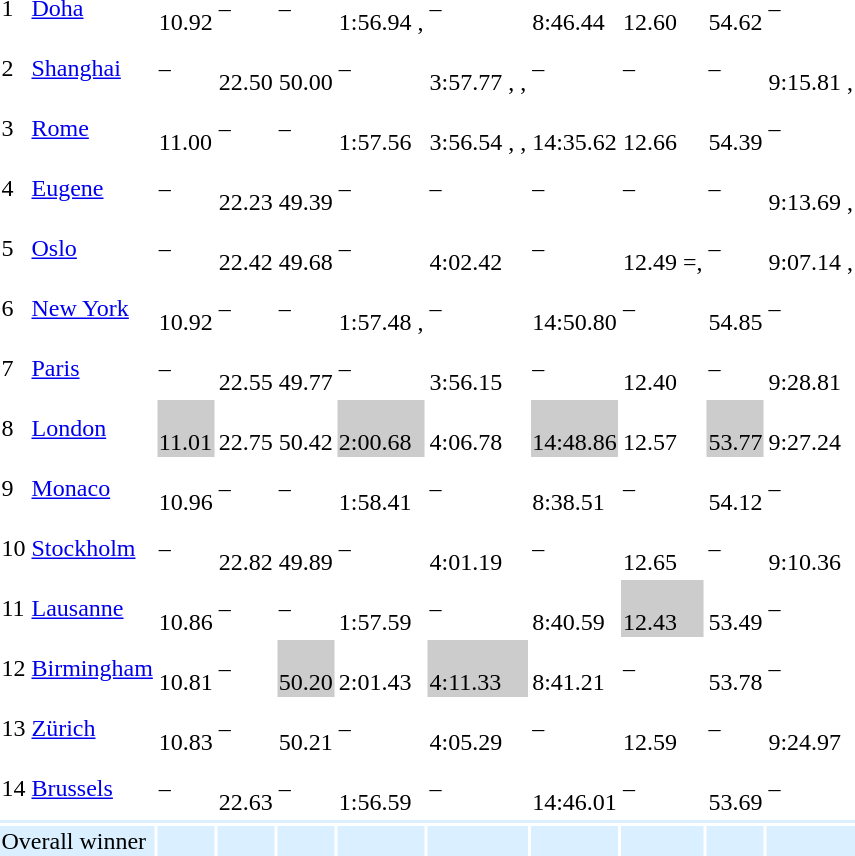<table>
<tr>
<td>1</td>
<td align=left><a href='#'>Doha</a></td>
<td><br>10.92 </td>
<td>–</td>
<td>–</td>
<td><br>1:56.94 , </td>
<td>–</td>
<td><br>8:46.44 </td>
<td><br>12.60</td>
<td><br>54.62 </td>
<td>–</td>
</tr>
<tr>
<td>2</td>
<td align=left><a href='#'>Shanghai</a></td>
<td>–</td>
<td><br>22.50</td>
<td><br>50.00</td>
<td>–</td>
<td><br>3:57.77 , , </td>
<td>–</td>
<td>–</td>
<td>–</td>
<td><br>9:15.81 , </td>
</tr>
<tr>
<td>3</td>
<td align=left><a href='#'>Rome</a></td>
<td><br> 11.00 </td>
<td>–</td>
<td>–</td>
<td><br> 1:57.56 </td>
<td><br> 3:56.54 , , </td>
<td><br> 14:35.62 </td>
<td><br> 12.66</td>
<td><br> 54.39 </td>
<td>–</td>
</tr>
<tr>
<td>4</td>
<td align=left><a href='#'>Eugene</a></td>
<td>–</td>
<td><br> 22.23</td>
<td><br> 49.39 </td>
<td>–</td>
<td>–</td>
<td>–</td>
<td>–</td>
<td>–</td>
<td><br> 9:13.69  , </td>
</tr>
<tr>
<td>5</td>
<td align=left><a href='#'>Oslo</a></td>
<td>–</td>
<td><br> 22.42 </td>
<td><br> 49.68</td>
<td>–</td>
<td><br> 4:02.42</td>
<td>–</td>
<td><br> 12.49 =, </td>
<td>–</td>
<td><br> 9:07.14 , </td>
</tr>
<tr>
<td>6</td>
<td align=left><a href='#'>New York</a></td>
<td><br> 10.92 </td>
<td>–</td>
<td>–</td>
<td><br> 1:57.48 , </td>
<td>–</td>
<td><br> 14:50.80</td>
<td>–</td>
<td><br> 54.85 </td>
<td>–</td>
</tr>
<tr>
<td>7</td>
<td align=left><a href='#'>Paris</a></td>
<td>–</td>
<td><br> 22.55</td>
<td><br>49.77</td>
<td>–</td>
<td><br>3:56.15</td>
<td>–</td>
<td><br>12.40</td>
<td>–</td>
<td><br>9:28.81</td>
</tr>
<tr>
<td>8</td>
<td align=left><a href='#'>London</a></td>
<td style="background:#ccc;"><br> 11.01</td>
<td><br> 22.75</td>
<td><br> 50.42</td>
<td style="background:#ccc;"><br> 2:00.68</td>
<td><br> 4:06.78</td>
<td style="background:#ccc;"><br> 14:48.86</td>
<td><br> 12.57</td>
<td style="background:#ccc;"><br> 53.77 </td>
<td><br> 9:27.24 </td>
</tr>
<tr>
<td>9</td>
<td align=left><a href='#'>Monaco</a></td>
<td><br>10.96 </td>
<td>–</td>
<td>–</td>
<td><br>1:58.41</td>
<td>–</td>
<td><br>8:38.51</td>
<td>–</td>
<td><br>54.12 </td>
<td>–</td>
</tr>
<tr>
<td>10</td>
<td align=left><a href='#'>Stockholm</a></td>
<td>–</td>
<td><br>22.82</td>
<td><br>49.89</td>
<td>–</td>
<td><br>4:01.19</td>
<td>–</td>
<td><br>12.65</td>
<td>–</td>
<td><br>9:10.36</td>
</tr>
<tr>
<td>11</td>
<td align=left><a href='#'>Lausanne</a></td>
<td><br>10.86</td>
<td>–</td>
<td>–</td>
<td><br>1:57.59</td>
<td>–</td>
<td><br>8:40.59</td>
<td style="background:#ccc;"><br>12.43</td>
<td><br>53.49 </td>
<td>–</td>
</tr>
<tr>
<td>12</td>
<td align=left><a href='#'>Birmingham</a></td>
<td><br>10.81 </td>
<td>–</td>
<td style="background:#ccc;"><br> 50.20 </td>
<td><br>2:01.43</td>
<td style="background:#ccc;"><br> 4:11.33</td>
<td><br>8:41.21</td>
<td>–</td>
<td><br> 53.78 </td>
<td>–</td>
</tr>
<tr>
<td>13</td>
<td align=left><a href='#'>Zürich</a></td>
<td><br> 10.83</td>
<td>–</td>
<td><br> 50.21</td>
<td>–</td>
<td><br> 4:05.29</td>
<td>–</td>
<td><br> 12.59</td>
<td>–</td>
<td><br>9:24.97 </td>
</tr>
<tr>
<td>14</td>
<td align=left><a href='#'>Brussels</a></td>
<td>–</td>
<td><br>22.63</td>
<td>–</td>
<td><br>1:56.59 </td>
<td>–</td>
<td><br>14:46.01</td>
<td>–</td>
<td><br> 53.69</td>
<td>–</td>
</tr>
<tr>
<td colspan="11" style="background:#daefff;"></td>
</tr>
<tr style="background:#daefff;">
<td colspan="2">Overall winner</td>
<td></td>
<td></td>
<td></td>
<td></td>
<td></td>
<td></td>
<td></td>
<td></td>
<td></td>
</tr>
</table>
